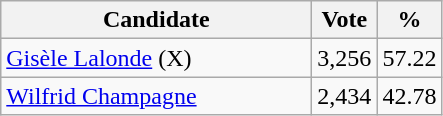<table class="wikitable">
<tr>
<th bgcolor="#DDDDFF" width="200px">Candidate</th>
<th bgcolor="#DDDDFF">Vote</th>
<th bgcolor="#DDDDFF">%</th>
</tr>
<tr>
<td><a href='#'>Gisèle Lalonde</a> (X)</td>
<td>3,256</td>
<td>57.22</td>
</tr>
<tr>
<td><a href='#'>Wilfrid Champagne</a></td>
<td>2,434</td>
<td>42.78</td>
</tr>
</table>
